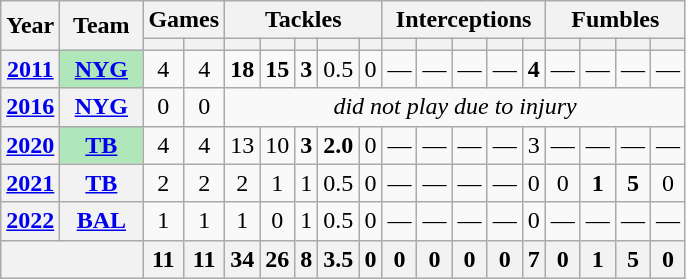<table class= "wikitable" style="text-align:center;">
<tr>
<th rowspan="2">Year</th>
<th rowspan="2">Team</th>
<th colspan="2">Games</th>
<th colspan="5">Tackles</th>
<th colspan="5">Interceptions</th>
<th colspan="4">Fumbles</th>
</tr>
<tr>
<th></th>
<th></th>
<th></th>
<th></th>
<th></th>
<th></th>
<th></th>
<th></th>
<th></th>
<th></th>
<th></th>
<th></th>
<th></th>
<th></th>
<th></th>
<th></th>
</tr>
<tr>
<th><a href='#'>2011</a></th>
<th style="background:#afe6ba; width:3em;"><a href='#'>NYG</a></th>
<td>4</td>
<td>4</td>
<td><strong>18</strong></td>
<td><strong>15</strong></td>
<td><strong>3</strong></td>
<td>0.5</td>
<td>0</td>
<td>—</td>
<td>—</td>
<td>—</td>
<td>—</td>
<td><strong>4</strong></td>
<td>—</td>
<td>—</td>
<td>—</td>
<td>—</td>
</tr>
<tr>
<th><a href='#'>2016</a></th>
<th><a href='#'>NYG</a></th>
<td>0</td>
<td>0</td>
<td colspan="14"><em>did not play due to injury</em></td>
</tr>
<tr>
<th><a href='#'>2020</a></th>
<th style="background:#afe6ba; width:3em;"><a href='#'>TB</a></th>
<td>4</td>
<td>4</td>
<td>13</td>
<td>10</td>
<td><strong>3</strong></td>
<td><strong>2.0</strong></td>
<td>0</td>
<td>—</td>
<td>—</td>
<td>—</td>
<td>—</td>
<td>3</td>
<td>—</td>
<td>—</td>
<td>—</td>
<td>—</td>
</tr>
<tr>
<th><a href='#'>2021</a></th>
<th><a href='#'>TB</a></th>
<td>2</td>
<td>2</td>
<td>2</td>
<td>1</td>
<td>1</td>
<td>0.5</td>
<td>0</td>
<td>—</td>
<td>—</td>
<td>—</td>
<td>—</td>
<td>0</td>
<td>0</td>
<td><strong>1</strong></td>
<td><strong>5</strong></td>
<td>0</td>
</tr>
<tr>
<th><a href='#'>2022</a></th>
<th><a href='#'>BAL</a></th>
<td>1</td>
<td>1</td>
<td>1</td>
<td>0</td>
<td>1</td>
<td>0.5</td>
<td>0</td>
<td>—</td>
<td>—</td>
<td>—</td>
<td>—</td>
<td>0</td>
<td>—</td>
<td>—</td>
<td>—</td>
<td>—</td>
</tr>
<tr>
<th colspan="2"></th>
<th>11</th>
<th>11</th>
<th>34</th>
<th>26</th>
<th>8</th>
<th>3.5</th>
<th>0</th>
<th>0</th>
<th>0</th>
<th>0</th>
<th>0</th>
<th>7</th>
<th>0</th>
<th>1</th>
<th>5</th>
<th>0</th>
</tr>
</table>
